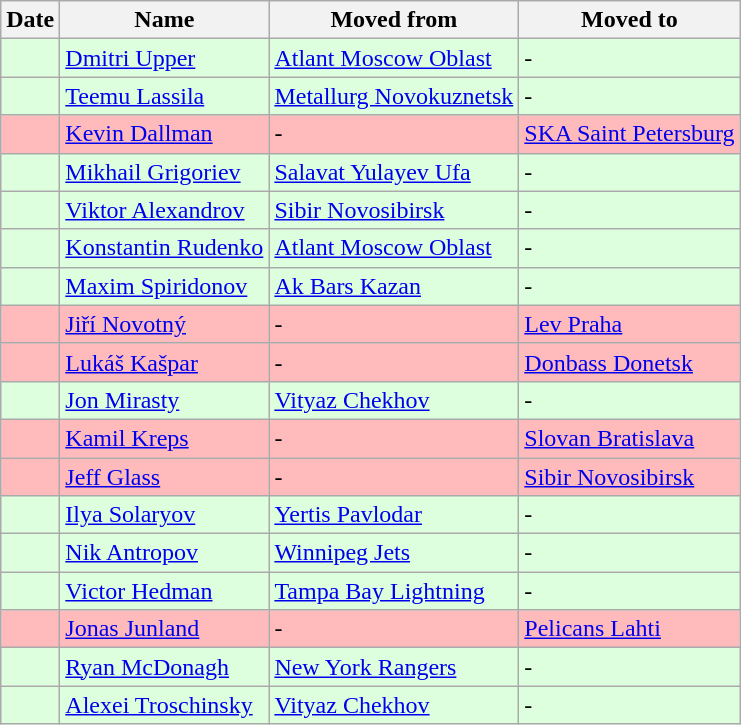<table class="wikitable sortable">
<tr>
<th>Date</th>
<th>Name</th>
<th>Moved from</th>
<th>Moved to</th>
</tr>
<tr bgcolor=ddffdd>
<td><strong></strong></td>
<td> <a href='#'>Dmitri Upper</a></td>
<td> <a href='#'>Atlant Moscow Oblast</a></td>
<td>-</td>
</tr>
<tr bgcolor=ddffdd>
<td><strong></strong></td>
<td> <a href='#'>Teemu Lassila</a></td>
<td> <a href='#'>Metallurg Novokuznetsk</a></td>
<td>-</td>
</tr>
<tr bgcolor=ffbbbb>
<td><strong></strong></td>
<td> <a href='#'>Kevin Dallman</a></td>
<td>-</td>
<td> <a href='#'>SKA Saint Petersburg</a></td>
</tr>
<tr bgcolor=ddffdd>
<td><strong></strong></td>
<td> <a href='#'>Mikhail Grigoriev</a></td>
<td> <a href='#'>Salavat Yulayev Ufa</a></td>
<td>-</td>
</tr>
<tr bgcolor=ddffdd>
<td><strong></strong></td>
<td> <a href='#'>Viktor Alexandrov</a></td>
<td> <a href='#'>Sibir Novosibirsk</a></td>
<td>-</td>
</tr>
<tr bgcolor=ddffdd>
<td><strong></strong></td>
<td> <a href='#'>Konstantin Rudenko</a></td>
<td> <a href='#'>Atlant Moscow Oblast</a></td>
<td>-</td>
</tr>
<tr bgcolor=ddffdd>
<td><strong></strong></td>
<td> <a href='#'>Maxim Spiridonov</a></td>
<td> <a href='#'>Ak Bars Kazan</a></td>
<td>-</td>
</tr>
<tr bgcolor=ffbbbb>
<td><strong></strong></td>
<td> <a href='#'>Jiří Novotný</a></td>
<td>-</td>
<td> <a href='#'>Lev Praha</a></td>
</tr>
<tr bgcolor=ffbbbb>
<td><strong></strong></td>
<td> <a href='#'>Lukáš Kašpar</a></td>
<td>-</td>
<td> <a href='#'>Donbass Donetsk</a></td>
</tr>
<tr bgcolor=ddffdd>
<td><strong></strong></td>
<td> <a href='#'>Jon Mirasty</a></td>
<td> <a href='#'>Vityaz Chekhov</a></td>
<td>-</td>
</tr>
<tr bgcolor=ffbbbb>
<td><strong></strong></td>
<td> <a href='#'>Kamil Kreps</a></td>
<td>-</td>
<td> <a href='#'>Slovan Bratislava</a></td>
</tr>
<tr bgcolor=ffbbbb>
<td><strong></strong></td>
<td> <a href='#'>Jeff Glass</a></td>
<td>-</td>
<td> <a href='#'>Sibir Novosibirsk</a></td>
</tr>
<tr bgcolor=ddffdd>
<td><strong></strong></td>
<td> <a href='#'>Ilya Solaryov</a></td>
<td> <a href='#'>Yertis Pavlodar</a></td>
<td>-</td>
</tr>
<tr bgcolor=ddffdd>
<td><strong></strong></td>
<td> <a href='#'>Nik Antropov</a></td>
<td> <a href='#'>Winnipeg Jets</a></td>
<td>-</td>
</tr>
<tr bgcolor=ddffdd>
<td><strong></strong></td>
<td> <a href='#'>Victor Hedman</a></td>
<td> <a href='#'>Tampa Bay Lightning</a></td>
<td>-</td>
</tr>
<tr bgcolor=ffbbbb>
<td><strong></strong></td>
<td> <a href='#'>Jonas Junland</a></td>
<td>-</td>
<td> <a href='#'>Pelicans Lahti</a></td>
</tr>
<tr bgcolor=ddffdd>
<td><strong></strong></td>
<td> <a href='#'>Ryan McDonagh</a></td>
<td> <a href='#'>New York Rangers</a></td>
<td>-</td>
</tr>
<tr bgcolor=ddffdd>
<td><strong></strong></td>
<td> <a href='#'>Alexei Troschinsky</a></td>
<td> <a href='#'>Vityaz Chekhov</a></td>
<td>-</td>
</tr>
</table>
